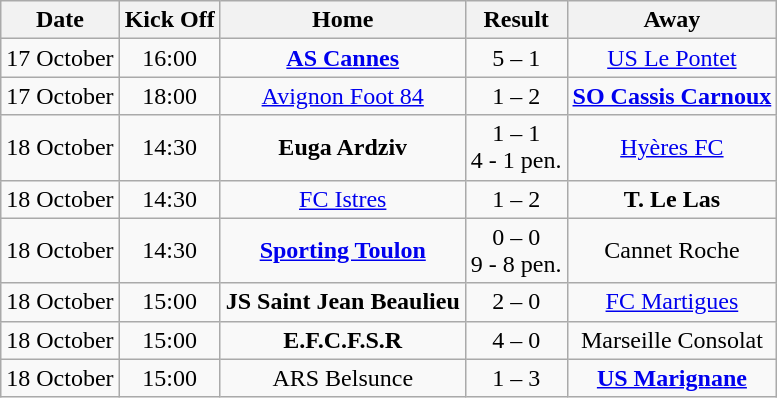<table class="wikitable" style="text-align: center">
<tr>
<th scope="col">Date</th>
<th scope="col">Kick Off</th>
<th scope="col">Home</th>
<th scope="col">Result</th>
<th scope="col">Away</th>
</tr>
<tr>
<td>17 October</td>
<td>16:00</td>
<td><strong><a href='#'>AS Cannes</a></strong></td>
<td>5 – 1</td>
<td><a href='#'>US Le Pontet</a></td>
</tr>
<tr>
<td>17 October</td>
<td>18:00</td>
<td><a href='#'>Avignon Foot 84</a></td>
<td>1 – 2</td>
<td><strong><a href='#'>SO Cassis Carnoux</a></strong></td>
</tr>
<tr>
<td>18 October</td>
<td>14:30</td>
<td><strong>Euga Ardziv</strong></td>
<td>1 – 1 <br> 4 - 1 pen.</td>
<td><a href='#'>Hyères FC</a></td>
</tr>
<tr>
<td>18 October</td>
<td>14:30</td>
<td><a href='#'>FC Istres</a></td>
<td>1 – 2</td>
<td><strong>T. Le Las</strong></td>
</tr>
<tr>
<td>18 October</td>
<td>14:30</td>
<td><strong><a href='#'>Sporting Toulon</a></strong></td>
<td>0 – 0 <br> 9 - 8 pen.</td>
<td>Cannet Roche</td>
</tr>
<tr>
<td>18 October</td>
<td>15:00</td>
<td><strong>JS Saint Jean Beaulieu</strong></td>
<td>2 – 0</td>
<td><a href='#'>FC Martigues</a></td>
</tr>
<tr>
<td>18 October</td>
<td>15:00</td>
<td><strong>E.F.C.F.S.R</strong></td>
<td>4 – 0</td>
<td>Marseille Consolat</td>
</tr>
<tr>
<td>18 October</td>
<td>15:00</td>
<td>ARS Belsunce</td>
<td>1 – 3</td>
<td><strong><a href='#'>US Marignane</a></strong></td>
</tr>
</table>
